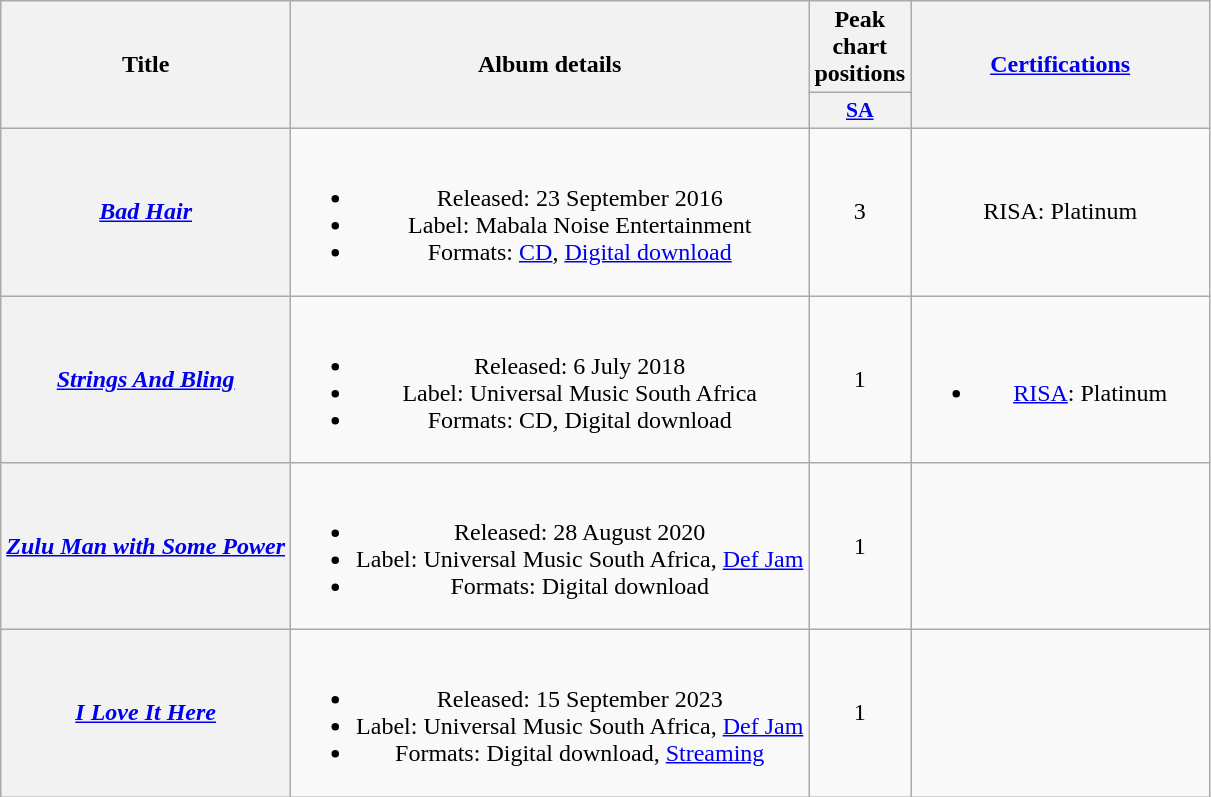<table class="wikitable plainrowheaders" style="text-align:center;">
<tr>
<th scope="col" rowspan="2">Title</th>
<th scope="col" rowspan="2">Album details</th>
<th scope="col" colspan="1">Peak chart positions</th>
<th scope="col" rowspan="2" style="width:12em;"><a href='#'>Certifications</a></th>
</tr>
<tr>
<th scope="col" style="width:3em;font-size:90%;"><a href='#'>SA</a><br></th>
</tr>
<tr>
<th scope="row"><em><a href='#'>Bad Hair</a></em></th>
<td><br><ul><li>Released: 23 September 2016</li><li>Label: Mabala Noise Entertainment</li><li>Formats: <a href='#'>CD</a>, <a href='#'>Digital download</a></li></ul></td>
<td>3</td>
<td>RISA: Platinum</td>
</tr>
<tr>
<th scope="row"><em><a href='#'>Strings And Bling</a></em></th>
<td><br><ul><li>Released: 6 July 2018</li><li>Label: Universal Music South Africa</li><li>Formats: CD, Digital download</li></ul></td>
<td>1</td>
<td><br><ul><li><a href='#'>RISA</a>: Platinum</li></ul></td>
</tr>
<tr>
<th scope="row"><em><a href='#'>Zulu Man with Some Power</a></em></th>
<td><br><ul><li>Released: 28 August 2020</li><li>Label: Universal Music South Africa, <a href='#'>Def Jam</a></li><li>Formats: Digital download</li></ul></td>
<td>1</td>
<td></td>
</tr>
<tr>
<th scope="row"><em><a href='#'>I Love It Here</a></em></th>
<td><br><ul><li>Released: 15 September 2023</li><li>Label: Universal Music South Africa, <a href='#'>Def Jam</a></li><li>Formats: Digital download, <a href='#'>Streaming</a></li></ul></td>
<td>1</td>
<td></td>
</tr>
</table>
